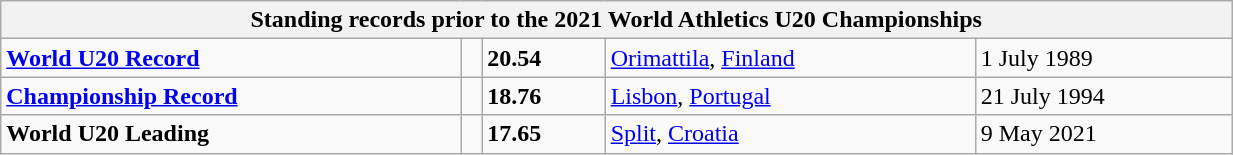<table class="wikitable" width=65%>
<tr>
<th colspan=5>Standing records prior to the 2021 World Athletics U20 Championships</th>
</tr>
<tr>
<td><strong><a href='#'>World U20 Record</a></strong></td>
<td></td>
<td><strong>20.54</strong></td>
<td><a href='#'>Orimattila</a>, <a href='#'>Finland</a></td>
<td>1 July 1989</td>
</tr>
<tr>
<td><strong><a href='#'>Championship Record</a></strong></td>
<td></td>
<td><strong>18.76</strong></td>
<td><a href='#'>Lisbon</a>, <a href='#'>Portugal</a></td>
<td>21 July 1994</td>
</tr>
<tr>
<td><strong>World U20 Leading</strong></td>
<td></td>
<td><strong>17.65</strong></td>
<td><a href='#'>Split</a>, <a href='#'>Croatia</a></td>
<td>9 May 2021</td>
</tr>
</table>
